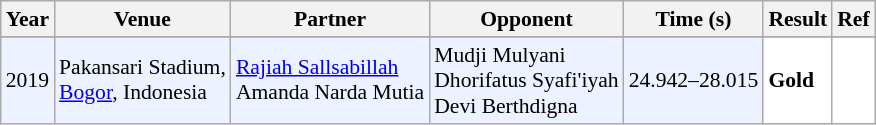<table class="sortable wikitable" style="font-size: 90%;">
<tr>
<th>Year</th>
<th>Venue</th>
<th>Partner</th>
<th>Opponent</th>
<th>Time (s)</th>
<th>Result</th>
<th>Ref</th>
</tr>
<tr>
</tr>
<tr style="background:#ECF2FF">
<td align="center">2019</td>
<td>Pakansari Stadium,<br> <a href='#'>Bogor</a>, Indonesia</td>
<td align="left"> <a href='#'>Rajiah Sallsabillah</a><br> Amanda Narda Mutia</td>
<td align="left"> Mudji Mulyani<br>  Dhorifatus Syafi'iyah <br> Devi Berthdigna</td>
<td>24.942–28.015</td>
<td style="text-align:left; background:white"> <strong>Gold</strong></td>
<td style="text-align:center; background:white"></td>
</tr>
</table>
